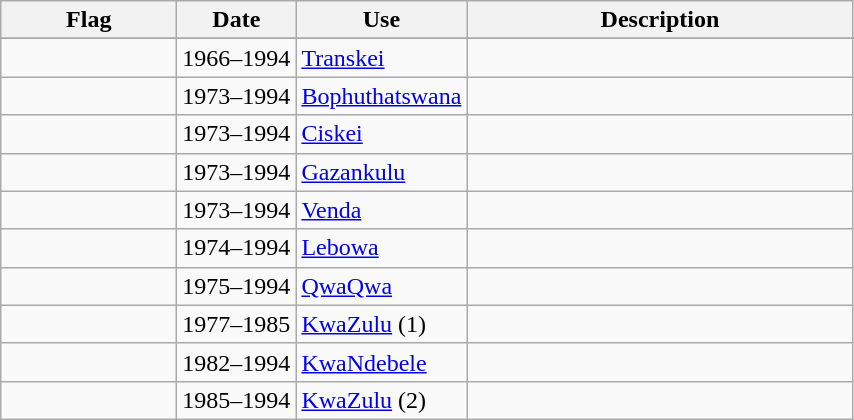<table class="wikitable" style="background: #f9f9f9">
<tr>
<th width="110">Flag</th>
<th>Date</th>
<th>Use</th>
<th width="250">Description</th>
</tr>
<tr>
</tr>
<tr>
<td></td>
<td>1966–1994</td>
<td><a href='#'>Transkei</a></td>
<td></td>
</tr>
<tr>
<td></td>
<td>1973–1994</td>
<td><a href='#'>Bophuthatswana</a></td>
<td></td>
</tr>
<tr>
<td></td>
<td>1973–1994</td>
<td><a href='#'>Ciskei</a></td>
<td></td>
</tr>
<tr>
<td></td>
<td>1973–1994</td>
<td><a href='#'>Gazankulu</a></td>
<td></td>
</tr>
<tr>
<td></td>
<td>1973–1994</td>
<td><a href='#'>Venda</a></td>
<td></td>
</tr>
<tr>
<td></td>
<td>1974–1994</td>
<td><a href='#'>Lebowa</a></td>
<td></td>
</tr>
<tr>
<td></td>
<td>1975–1994</td>
<td><a href='#'>QwaQwa</a></td>
<td></td>
</tr>
<tr>
<td></td>
<td>1977–1985</td>
<td><a href='#'>KwaZulu</a> (1)</td>
<td></td>
</tr>
<tr>
<td></td>
<td>1982–1994</td>
<td><a href='#'>KwaNdebele</a></td>
<td></td>
</tr>
<tr>
<td></td>
<td>1985–1994</td>
<td><a href='#'>KwaZulu</a> (2)</td>
<td></td>
</tr>
</table>
